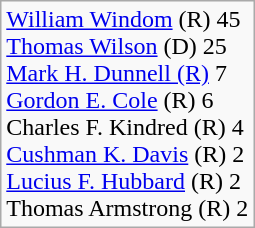<table class="wikitable">
<tr>
<td><a href='#'>William Windom</a> (R)                     45<br><a href='#'>Thomas Wilson</a> (D)                     25<br><a href='#'>Mark H. Dunnell (R)</a>                      7<br><a href='#'>Gordon E. Cole</a> (R)                      6<br>Charles F. Kindred (R)                 4<br><a href='#'>Cushman K. Davis</a> (R)                 2<br><a href='#'>Lucius F. Hubbard</a> (R)                 2<br>Thomas Armstrong (R)               2</td>
</tr>
</table>
